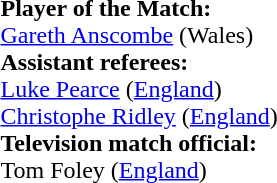<table style="width:100%">
<tr>
<td><br><strong>Player of the Match:</strong>
<br><a href='#'>Gareth Anscombe</a> (Wales)<br><strong>Assistant referees:</strong>
<br><a href='#'>Luke Pearce</a> (<a href='#'>England</a>)
<br><a href='#'>Christophe Ridley</a> (<a href='#'>England</a>)
<br><strong>Television match official:</strong>
<br>Tom Foley (<a href='#'>England</a>)</td>
</tr>
</table>
